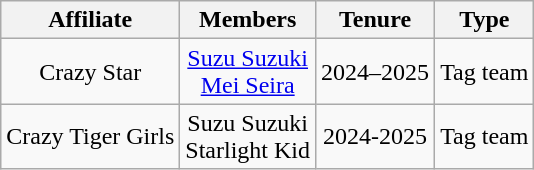<table class="wikitable sortable" style="text-align:center;">
<tr>
<th>Affiliate</th>
<th>Members</th>
<th>Tenure</th>
<th>Type</th>
</tr>
<tr>
<td>Crazy Star</td>
<td><a href='#'>Suzu Suzuki</a><br><a href='#'>Mei Seira</a></td>
<td>2024–2025</td>
<td>Tag team</td>
</tr>
<tr>
<td>Crazy Tiger Girls</td>
<td>Suzu Suzuki<br>Starlight Kid</td>
<td>2024-2025</td>
<td>Tag team</td>
</tr>
</table>
